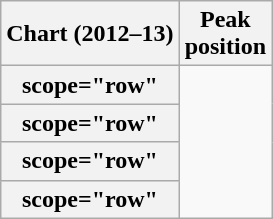<table class="wikitable sortable plainrowheaders" style="text-align:center">
<tr>
<th scope="col">Chart (2012–13)</th>
<th scope="col">Peak <br>position</th>
</tr>
<tr>
<th>scope="row" </th>
</tr>
<tr>
<th>scope="row" </th>
</tr>
<tr>
<th>scope="row" </th>
</tr>
<tr>
<th>scope="row" </th>
</tr>
</table>
